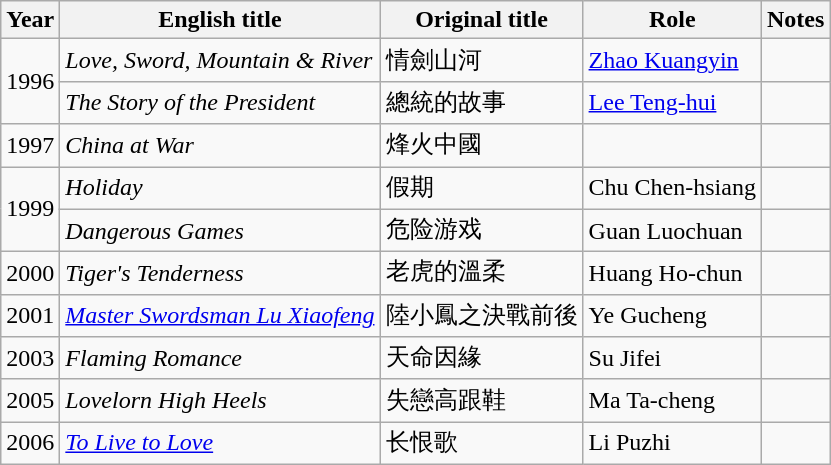<table class="wikitable sortable">
<tr>
<th>Year</th>
<th>English title</th>
<th>Original title</th>
<th>Role</th>
<th class="unsortable">Notes</th>
</tr>
<tr>
<td rowspan=2>1996</td>
<td><em>Love, Sword, Mountain & River</em></td>
<td>情劍山河</td>
<td><a href='#'>Zhao Kuangyin</a></td>
<td></td>
</tr>
<tr>
<td><em>The Story of the President</em></td>
<td>總統的故事</td>
<td><a href='#'>Lee Teng-hui</a></td>
<td></td>
</tr>
<tr>
<td>1997</td>
<td><em>China at War</em></td>
<td>烽火中國</td>
<td></td>
<td></td>
</tr>
<tr>
<td rowspan=2>1999</td>
<td><em>Holiday</em></td>
<td>假期</td>
<td>Chu Chen-hsiang</td>
<td></td>
</tr>
<tr>
<td><em>Dangerous Games</em></td>
<td>危险游戏</td>
<td>Guan Luochuan</td>
<td></td>
</tr>
<tr>
<td>2000</td>
<td><em>Tiger's Tenderness</em></td>
<td>老虎的溫柔</td>
<td>Huang Ho-chun</td>
<td></td>
</tr>
<tr>
<td>2001</td>
<td><em><a href='#'>Master Swordsman Lu Xiaofeng</a></em></td>
<td>陸小鳳之決戰前後</td>
<td>Ye Gucheng</td>
<td></td>
</tr>
<tr>
<td>2003</td>
<td><em>Flaming Romance</em></td>
<td>天命因緣</td>
<td>Su Jifei</td>
<td></td>
</tr>
<tr>
<td>2005</td>
<td><em>Lovelorn High Heels</em></td>
<td>失戀高跟鞋</td>
<td>Ma Ta-cheng</td>
<td></td>
</tr>
<tr>
<td>2006</td>
<td><em><a href='#'>To Live to Love</a></em></td>
<td>长恨歌</td>
<td>Li Puzhi</td>
<td></td>
</tr>
</table>
